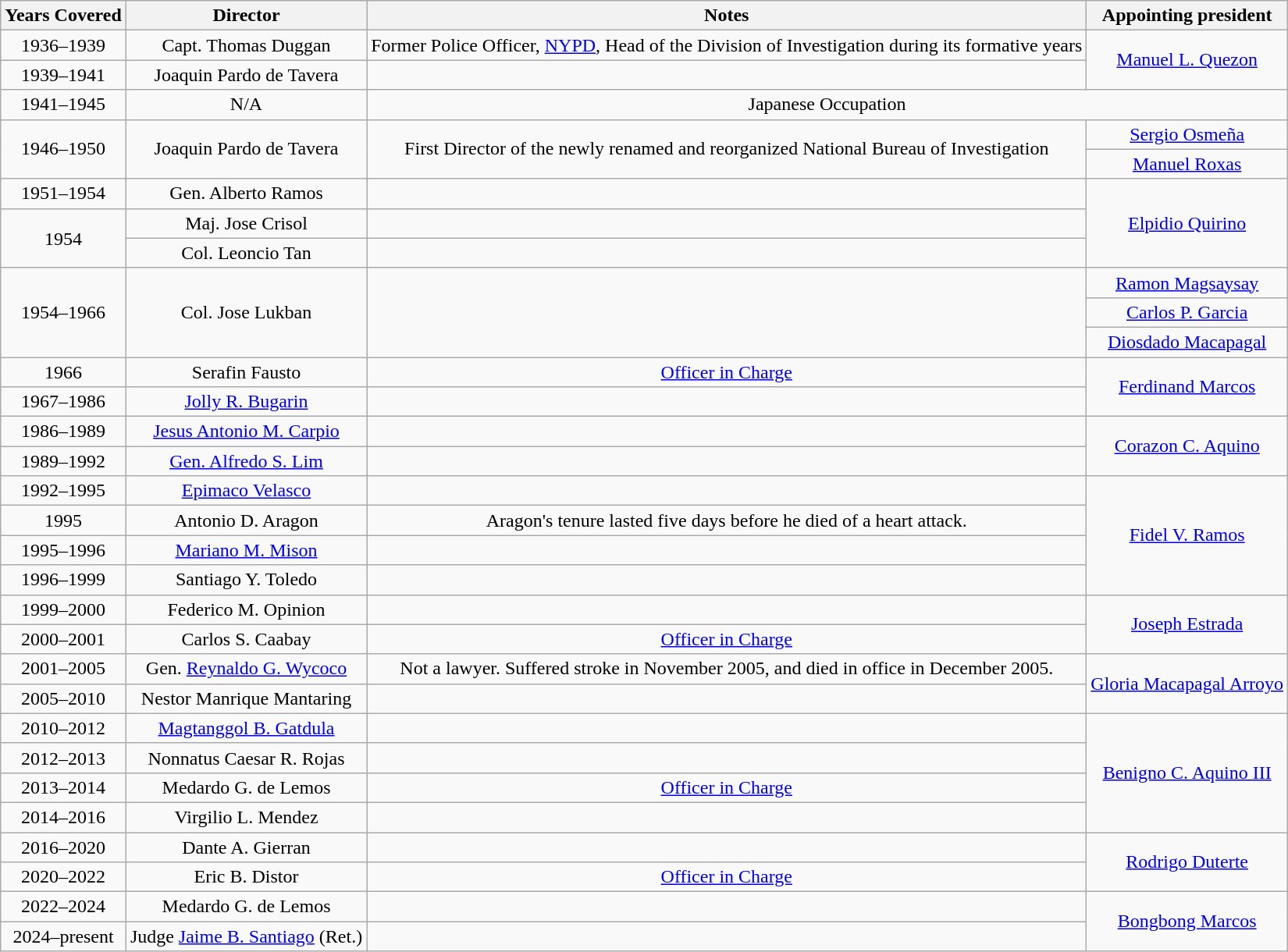<table class="wikitable sortable" style="fontsize=85%; width=90%; text-align:center;">
<tr>
<th>Years Covered</th>
<th>Director</th>
<th>Notes</th>
<th>Appointing president</th>
</tr>
<tr>
<td>1936–1939</td>
<td>Capt. Thomas Duggan</td>
<td>Former Police Officer, <a href='#'>NYPD</a>, Head of the Division of Investigation during its formative years</td>
<td rowspan="2"><a href='#'>Manuel L. Quezon</a></td>
</tr>
<tr>
<td>1939–1941</td>
<td>Joaquin Pardo de Tavera</td>
<td></td>
</tr>
<tr>
<td>1941–1945</td>
<td>N/A</td>
<td colspan="2">Japanese Occupation</td>
</tr>
<tr>
<td rowspan="3">1946–1950</td>
<td rowspan="3">Joaquin Pardo de Tavera</td>
<td rowspan="3">First Director of the newly renamed and reorganized National Bureau of Investigation</td>
<td><a href='#'>Sergio Osmeña</a></td>
</tr>
<tr>
<td><a href='#'>Manuel Roxas</a></td>
</tr>
<tr>
<td rowspan="5"><a href='#'>Elpidio Quirino</a></td>
</tr>
<tr>
<td>1951–1954</td>
<td>Gen. Alberto Ramos</td>
<td></td>
</tr>
<tr>
<td rowspan="2">1954</td>
<td>Maj. Jose Crisol</td>
<td></td>
</tr>
<tr>
<td>Col. Leoncio Tan</td>
<td></td>
</tr>
<tr>
<td rowspan="5">1954–1966</td>
<td rowspan="5">Col. Jose Lukban</td>
<td rowspan="5"></td>
</tr>
<tr>
<td><a href='#'>Ramon Magsaysay</a></td>
</tr>
<tr>
<td><a href='#'>Carlos P. Garcia</a></td>
</tr>
<tr>
<td><a href='#'>Diosdado Macapagal</a></td>
</tr>
<tr>
<td rowspan="3"><a href='#'>Ferdinand Marcos</a></td>
</tr>
<tr>
<td>1966</td>
<td>Serafin Fausto</td>
<td><a href='#'>Officer in Charge</a></td>
</tr>
<tr>
<td>1967–1986</td>
<td><a href='#'>Jolly R. Bugarin</a></td>
<td></td>
</tr>
<tr>
<td>1986–1989</td>
<td><a href='#'>Jesus Antonio M. Carpio</a></td>
<td></td>
<td rowspan="2"><a href='#'>Corazon C. Aquino</a></td>
</tr>
<tr>
<td>1989–1992</td>
<td><a href='#'>Gen. Alfredo S. Lim</a></td>
<td></td>
</tr>
<tr>
<td>1992–1995</td>
<td><a href='#'>Epimaco Velasco</a></td>
<td></td>
<td rowspan="4"><a href='#'> Fidel V. Ramos</a></td>
</tr>
<tr>
<td>1995</td>
<td>Antonio D. Aragon</td>
<td>Aragon's tenure lasted five days before he died of a heart attack.</td>
</tr>
<tr>
<td>1995–1996</td>
<td><a href='#'>Mariano M. Mison</a></td>
<td></td>
</tr>
<tr>
<td>1996–1999</td>
<td>Santiago Y. Toledo</td>
<td></td>
</tr>
<tr>
<td>1999–2000</td>
<td>Federico M. Opinion</td>
<td></td>
<td rowspan="2"><a href='#'>Joseph Estrada</a></td>
</tr>
<tr>
<td>2000–2001</td>
<td>Carlos S. Caabay</td>
<td><a href='#'>Officer in Charge</a></td>
</tr>
<tr>
<td>2001–2005</td>
<td>Gen. <a href='#'>Reynaldo G. Wycoco</a></td>
<td>Not a lawyer. Suffered stroke in November 2005, and died in office in December 2005.</td>
<td rowspan="2"><a href='#'>Gloria Macapagal Arroyo</a></td>
</tr>
<tr>
<td>2005–2010</td>
<td>Nestor Manrique Mantaring</td>
<td></td>
</tr>
<tr>
<td>2010–2012</td>
<td><a href='#'>Magtanggol B. Gatdula</a></td>
<td></td>
<td rowspan="4"><a href='#'> Benigno C. Aquino III</a></td>
</tr>
<tr>
<td>2012–2013</td>
<td>Nonnatus Caesar R. Rojas</td>
<td></td>
</tr>
<tr>
<td>2013–2014</td>
<td>Medardo G. de Lemos</td>
<td><a href='#'>Officer in Charge</a></td>
</tr>
<tr>
<td>2014–2016</td>
<td>Virgilio L. Mendez</td>
<td></td>
</tr>
<tr>
<td>2016–2020</td>
<td>Dante A. Gierran</td>
<td></td>
<td rowspan="2"><a href='#'>Rodrigo Duterte</a></td>
</tr>
<tr>
<td>2020–2022</td>
<td>Eric B. Distor</td>
<td><a href='#'>Officer in Charge</a></td>
</tr>
<tr>
<td>2022–2024</td>
<td>Medardo G. de Lemos</td>
<td></td>
<td rowspan="2"><a href='#'>Bongbong Marcos</a></td>
</tr>
<tr>
<td>2024–present</td>
<td>Judge <a href='#'>Jaime B. Santiago</a> (Ret.)</td>
<td></td>
</tr>
</table>
